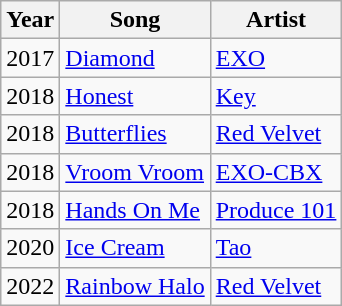<table class="wikitable plainrowheaders">
<tr>
<th>Year</th>
<th>Song</th>
<th>Artist</th>
</tr>
<tr>
<td>2017</td>
<td><a href='#'>Diamond</a></td>
<td><a href='#'>EXO</a></td>
</tr>
<tr>
<td>2018</td>
<td><a href='#'>Honest</a></td>
<td><a href='#'>Key</a></td>
</tr>
<tr>
<td>2018</td>
<td><a href='#'>Butterflies</a></td>
<td><a href='#'>Red Velvet</a></td>
</tr>
<tr>
<td>2018</td>
<td><a href='#'>Vroom Vroom</a></td>
<td><a href='#'>EXO-CBX</a></td>
</tr>
<tr>
<td>2018</td>
<td><a href='#'>Hands On Me</a></td>
<td><a href='#'>Produce 101</a></td>
</tr>
<tr>
<td>2020</td>
<td><a href='#'>Ice Cream</a></td>
<td><a href='#'>Tao</a></td>
</tr>
<tr>
<td>2022</td>
<td><a href='#'>Rainbow Halo</a></td>
<td><a href='#'>Red Velvet</a></td>
</tr>
</table>
